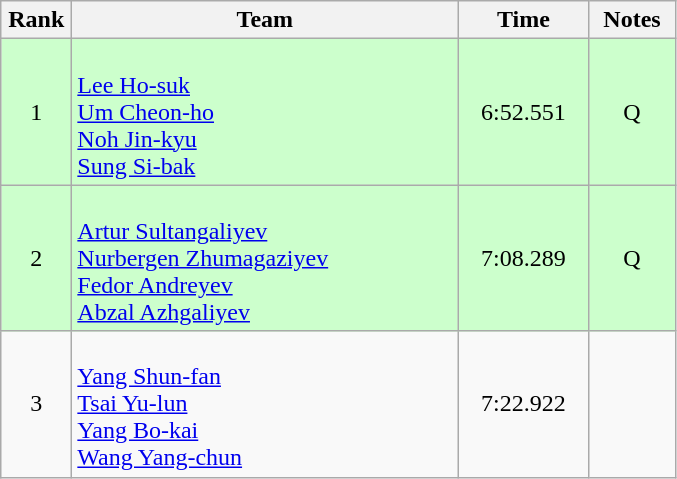<table class=wikitable style="text-align:center">
<tr>
<th width=40>Rank</th>
<th width=250>Team</th>
<th width=80>Time</th>
<th width=50>Notes</th>
</tr>
<tr bgcolor="ccffcc">
<td>1</td>
<td align=left><br><a href='#'>Lee Ho-suk</a><br><a href='#'>Um Cheon-ho</a><br><a href='#'>Noh Jin-kyu</a><br><a href='#'>Sung Si-bak</a></td>
<td>6:52.551</td>
<td>Q</td>
</tr>
<tr bgcolor="ccffcc">
<td>2</td>
<td align=left><br><a href='#'>Artur Sultangaliyev</a><br><a href='#'>Nurbergen Zhumagaziyev</a><br><a href='#'>Fedor Andreyev</a><br><a href='#'>Abzal Azhgaliyev</a></td>
<td>7:08.289</td>
<td>Q</td>
</tr>
<tr>
<td>3</td>
<td align=left><br><a href='#'>Yang Shun-fan</a><br><a href='#'>Tsai Yu-lun</a><br><a href='#'>Yang Bo-kai</a><br><a href='#'>Wang Yang-chun</a></td>
<td>7:22.922</td>
<td></td>
</tr>
</table>
